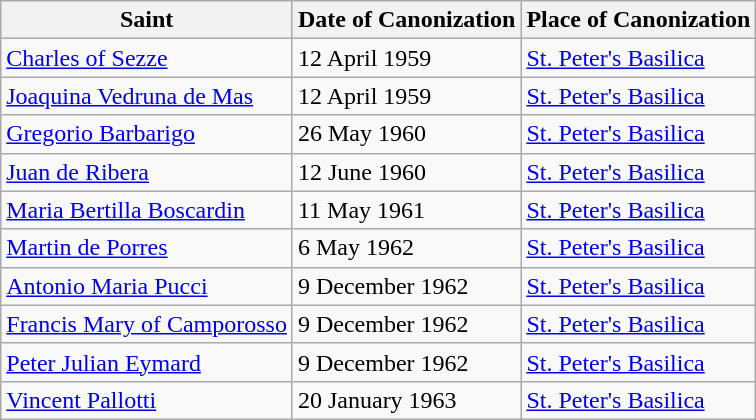<table class="wikitable">
<tr>
<th>Saint</th>
<th>Date of Canonization</th>
<th>Place of Canonization</th>
</tr>
<tr>
<td><a href='#'>Charles of Sezze</a></td>
<td>12 April 1959</td>
<td><a href='#'>St. Peter's Basilica</a></td>
</tr>
<tr>
<td><a href='#'>Joaquina Vedruna de Mas</a></td>
<td>12 April 1959</td>
<td><a href='#'>St. Peter's Basilica</a></td>
</tr>
<tr>
<td><a href='#'>Gregorio Barbarigo</a></td>
<td>26 May 1960</td>
<td><a href='#'>St. Peter's Basilica</a></td>
</tr>
<tr>
<td><a href='#'>Juan de Ribera</a></td>
<td>12 June 1960</td>
<td><a href='#'>St. Peter's Basilica</a></td>
</tr>
<tr>
<td><a href='#'>Maria Bertilla Boscardin</a></td>
<td>11 May 1961</td>
<td><a href='#'>St. Peter's Basilica</a></td>
</tr>
<tr>
<td><a href='#'>Martin de Porres</a></td>
<td>6 May 1962</td>
<td><a href='#'>St. Peter's Basilica</a></td>
</tr>
<tr>
<td><a href='#'>Antonio Maria Pucci</a></td>
<td>9 December 1962</td>
<td><a href='#'>St. Peter's Basilica</a></td>
</tr>
<tr>
<td><a href='#'>Francis Mary of Camporosso</a></td>
<td>9 December 1962</td>
<td><a href='#'>St. Peter's Basilica</a></td>
</tr>
<tr>
<td><a href='#'>Peter Julian Eymard</a></td>
<td>9 December 1962</td>
<td><a href='#'>St. Peter's Basilica</a></td>
</tr>
<tr>
<td><a href='#'>Vincent Pallotti</a></td>
<td>20 January 1963</td>
<td><a href='#'>St. Peter's Basilica</a></td>
</tr>
</table>
